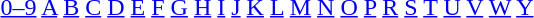<table border="0" align="center" class="toccolours">
<tr>
<th></th>
</tr>
<tr>
<td align="center"><a href='#'>0–9</a> <a href='#'>A</a> <a href='#'>B</a> <a href='#'>C</a> <a href='#'>D</a> <a href='#'>E</a> <a href='#'>F</a> <a href='#'>G</a> <a href='#'>H</a> <a href='#'>I</a> <a href='#'>J</a> <a href='#'>K</a> <a href='#'>L</a> <a href='#'>M</a> <a href='#'>N</a> <a href='#'>O</a> <a href='#'>P</a> <a href='#'>R</a> <a href='#'>S</a> <a href='#'>T</a> <a href='#'>U</a> <a href='#'>V</a> <a href='#'>W</a> <a href='#'>Y</a><br></td>
</tr>
</table>
